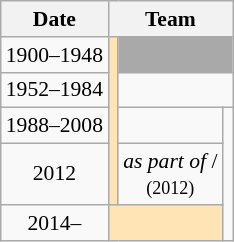<table class="wikitable" style="text-align:center; font-size:90%;">
<tr>
<th>Date</th>
<th colspan=3>Team</th>
</tr>
<tr>
<td>1900–1948</td>
<td rowspan=4 style="background:moccasin"></td>
<td colspan=2 style="background:darkgray"></td>
</tr>
<tr>
<td>1952–1984</td>
<td colspan=2></td>
</tr>
<tr>
<td>1988–2008</td>
<td></td>
<td rowspan=3></td>
</tr>
<tr>
<td>2012</td>
<td><em>as part of </em> /<br>  <small>(2012)</small></td>
</tr>
<tr>
<td>2014–</td>
<td colspan=2 style="background:moccasin"></td>
</tr>
</table>
